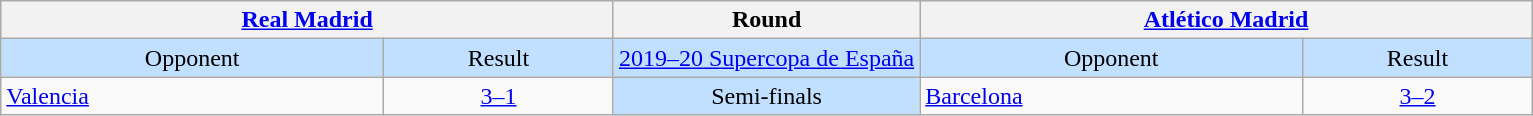<table class="wikitable" style="text-align:center; white-space:nowrap;">
<tr>
<th colspan="2"><a href='#'>Real Madrid</a></th>
<th>Round</th>
<th colspan="2"><a href='#'>Atlético Madrid</a></th>
</tr>
<tr style="background:#C1E0FF;">
<td style="width:25%;">Opponent</td>
<td style="width:15%;">Result</td>
<td><a href='#'>2019–20 Supercopa de España</a></td>
<td style="width:25%;">Opponent</td>
<td style="width:15%;">Result</td>
</tr>
<tr>
<td style="text-align:left;"><a href='#'>Valencia</a></td>
<td><a href='#'>3–1</a></td>
<td style="background:#C1E0FF;">Semi-finals</td>
<td style="text-align:left;"><a href='#'>Barcelona</a></td>
<td><a href='#'>3–2</a></td>
</tr>
</table>
